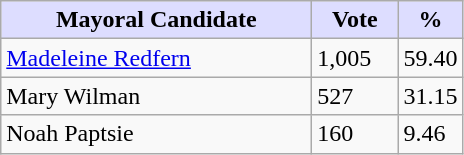<table class="wikitable">
<tr>
<th style="background:#ddf; width:200px;">Mayoral Candidate</th>
<th style="background:#ddf; width:50px;">Vote</th>
<th style="background:#ddf; width:30px;">%</th>
</tr>
<tr>
<td><a href='#'>Madeleine Redfern</a></td>
<td>1,005</td>
<td>59.40</td>
</tr>
<tr>
<td>Mary Wilman</td>
<td>527</td>
<td>31.15</td>
</tr>
<tr>
<td>Noah Paptsie</td>
<td>160</td>
<td>9.46</td>
</tr>
</table>
